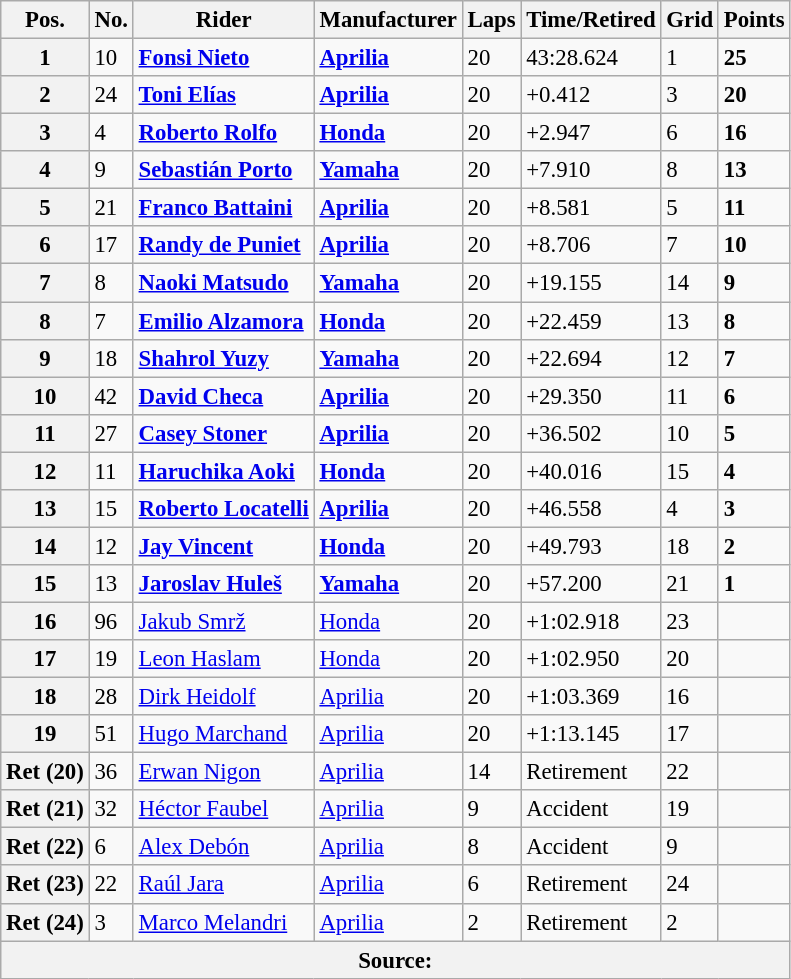<table class="wikitable" style="font-size: 95%;">
<tr>
<th>Pos.</th>
<th>No.</th>
<th>Rider</th>
<th>Manufacturer</th>
<th>Laps</th>
<th>Time/Retired</th>
<th>Grid</th>
<th>Points</th>
</tr>
<tr>
<th>1</th>
<td>10</td>
<td> <strong><a href='#'>Fonsi Nieto</a></strong></td>
<td><strong><a href='#'>Aprilia</a></strong></td>
<td>20</td>
<td>43:28.624</td>
<td>1</td>
<td><strong>25</strong></td>
</tr>
<tr>
<th>2</th>
<td>24</td>
<td> <strong><a href='#'>Toni Elías</a></strong></td>
<td><strong><a href='#'>Aprilia</a></strong></td>
<td>20</td>
<td>+0.412</td>
<td>3</td>
<td><strong>20</strong></td>
</tr>
<tr>
<th>3</th>
<td>4</td>
<td> <strong><a href='#'>Roberto Rolfo</a></strong></td>
<td><strong><a href='#'>Honda</a></strong></td>
<td>20</td>
<td>+2.947</td>
<td>6</td>
<td><strong>16</strong></td>
</tr>
<tr>
<th>4</th>
<td>9</td>
<td> <strong><a href='#'>Sebastián Porto</a></strong></td>
<td><strong><a href='#'>Yamaha</a></strong></td>
<td>20</td>
<td>+7.910</td>
<td>8</td>
<td><strong>13</strong></td>
</tr>
<tr>
<th>5</th>
<td>21</td>
<td> <strong><a href='#'>Franco Battaini</a></strong></td>
<td><strong><a href='#'>Aprilia</a></strong></td>
<td>20</td>
<td>+8.581</td>
<td>5</td>
<td><strong>11</strong></td>
</tr>
<tr>
<th>6</th>
<td>17</td>
<td> <strong><a href='#'>Randy de Puniet</a></strong></td>
<td><strong><a href='#'>Aprilia</a></strong></td>
<td>20</td>
<td>+8.706</td>
<td>7</td>
<td><strong>10</strong></td>
</tr>
<tr>
<th>7</th>
<td>8</td>
<td> <strong><a href='#'>Naoki Matsudo</a></strong></td>
<td><strong><a href='#'>Yamaha</a></strong></td>
<td>20</td>
<td>+19.155</td>
<td>14</td>
<td><strong>9</strong></td>
</tr>
<tr>
<th>8</th>
<td>7</td>
<td> <strong><a href='#'>Emilio Alzamora</a></strong></td>
<td><strong><a href='#'>Honda</a></strong></td>
<td>20</td>
<td>+22.459</td>
<td>13</td>
<td><strong>8</strong></td>
</tr>
<tr>
<th>9</th>
<td>18</td>
<td> <strong><a href='#'>Shahrol Yuzy</a></strong></td>
<td><strong><a href='#'>Yamaha</a></strong></td>
<td>20</td>
<td>+22.694</td>
<td>12</td>
<td><strong>7</strong></td>
</tr>
<tr>
<th>10</th>
<td>42</td>
<td> <strong><a href='#'>David Checa</a></strong></td>
<td><strong><a href='#'>Aprilia</a></strong></td>
<td>20</td>
<td>+29.350</td>
<td>11</td>
<td><strong>6</strong></td>
</tr>
<tr>
<th>11</th>
<td>27</td>
<td> <strong><a href='#'>Casey Stoner</a></strong></td>
<td><strong><a href='#'>Aprilia</a></strong></td>
<td>20</td>
<td>+36.502</td>
<td>10</td>
<td><strong>5</strong></td>
</tr>
<tr>
<th>12</th>
<td>11</td>
<td> <strong><a href='#'>Haruchika Aoki</a></strong></td>
<td><strong><a href='#'>Honda</a></strong></td>
<td>20</td>
<td>+40.016</td>
<td>15</td>
<td><strong>4</strong></td>
</tr>
<tr>
<th>13</th>
<td>15</td>
<td> <strong><a href='#'>Roberto Locatelli</a></strong></td>
<td><strong><a href='#'>Aprilia</a></strong></td>
<td>20</td>
<td>+46.558</td>
<td>4</td>
<td><strong>3</strong></td>
</tr>
<tr>
<th>14</th>
<td>12</td>
<td> <strong><a href='#'>Jay Vincent</a></strong></td>
<td><strong><a href='#'>Honda</a></strong></td>
<td>20</td>
<td>+49.793</td>
<td>18</td>
<td><strong>2</strong></td>
</tr>
<tr>
<th>15</th>
<td>13</td>
<td> <strong><a href='#'>Jaroslav Huleš</a></strong></td>
<td><strong><a href='#'>Yamaha</a></strong></td>
<td>20</td>
<td>+57.200</td>
<td>21</td>
<td><strong>1</strong></td>
</tr>
<tr>
<th>16</th>
<td>96</td>
<td> <a href='#'>Jakub Smrž</a></td>
<td><a href='#'>Honda</a></td>
<td>20</td>
<td>+1:02.918</td>
<td>23</td>
<td></td>
</tr>
<tr>
<th>17</th>
<td>19</td>
<td> <a href='#'>Leon Haslam</a></td>
<td><a href='#'>Honda</a></td>
<td>20</td>
<td>+1:02.950</td>
<td>20</td>
<td></td>
</tr>
<tr>
<th>18</th>
<td>28</td>
<td> <a href='#'>Dirk Heidolf</a></td>
<td><a href='#'>Aprilia</a></td>
<td>20</td>
<td>+1:03.369</td>
<td>16</td>
<td></td>
</tr>
<tr>
<th>19</th>
<td>51</td>
<td> <a href='#'>Hugo Marchand</a></td>
<td><a href='#'>Aprilia</a></td>
<td>20</td>
<td>+1:13.145</td>
<td>17</td>
<td></td>
</tr>
<tr>
<th>Ret (20)</th>
<td>36</td>
<td> <a href='#'>Erwan Nigon</a></td>
<td><a href='#'>Aprilia</a></td>
<td>14</td>
<td>Retirement</td>
<td>22</td>
<td></td>
</tr>
<tr>
<th>Ret (21)</th>
<td>32</td>
<td> <a href='#'>Héctor Faubel</a></td>
<td><a href='#'>Aprilia</a></td>
<td>9</td>
<td>Accident</td>
<td>19</td>
<td></td>
</tr>
<tr>
<th>Ret (22)</th>
<td>6</td>
<td> <a href='#'>Alex Debón</a></td>
<td><a href='#'>Aprilia</a></td>
<td>8</td>
<td>Accident</td>
<td>9</td>
<td></td>
</tr>
<tr>
<th>Ret (23)</th>
<td>22</td>
<td> <a href='#'>Raúl Jara</a></td>
<td><a href='#'>Aprilia</a></td>
<td>6</td>
<td>Retirement</td>
<td>24</td>
<td></td>
</tr>
<tr>
<th>Ret (24)</th>
<td>3</td>
<td> <a href='#'>Marco Melandri</a></td>
<td><a href='#'>Aprilia</a></td>
<td>2</td>
<td>Retirement</td>
<td>2</td>
<td></td>
</tr>
<tr>
<th colspan=8>Source: </th>
</tr>
</table>
